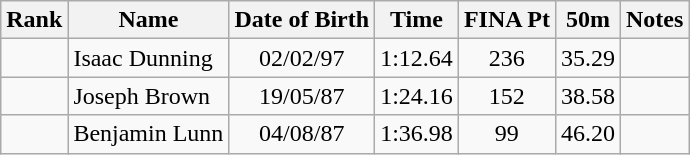<table class="wikitable sortable" style="text-align:center">
<tr>
<th>Rank</th>
<th>Name</th>
<th>Date of Birth</th>
<th>Time</th>
<th>FINA Pt</th>
<th>50m</th>
<th>Notes</th>
</tr>
<tr>
<td></td>
<td align=left> Isaac Dunning</td>
<td>02/02/97</td>
<td>1:12.64</td>
<td>236</td>
<td>35.29</td>
<td></td>
</tr>
<tr>
<td></td>
<td align=left> Joseph Brown</td>
<td>19/05/87</td>
<td>1:24.16</td>
<td>152</td>
<td>38.58</td>
<td></td>
</tr>
<tr>
<td></td>
<td align=left> Benjamin Lunn</td>
<td>04/08/87</td>
<td>1:36.98</td>
<td>99</td>
<td>46.20</td>
<td></td>
</tr>
</table>
